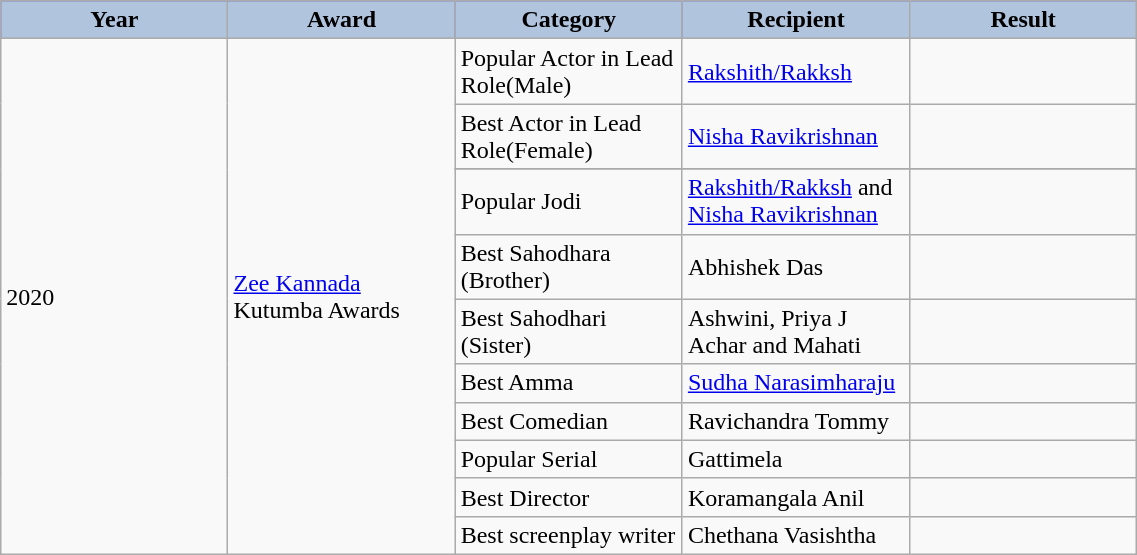<table class="wikitable" width="60%">
<tr bgcolor="blue">
<th style="width:100pt; background:LightSteelBlue;">Year</th>
<th style="width:100pt; background:LightSteelBlue;">Award</th>
<th style="width:100pt; background:LightSteelBlue;">Category</th>
<th style="width:100pt; background:LightSteelBlue;">Recipient</th>
<th style="width:100pt; background:LightSteelBlue;">Result</th>
</tr>
<tr>
<td rowspan="23">2020</td>
<td rowspan="23"><a href='#'>Zee Kannada</a> Kutumba Awards</td>
<td>Popular Actor in Lead Role(Male)</td>
<td><a href='#'>Rakshith/Rakksh</a></td>
<td></td>
</tr>
<tr>
<td>Best Actor in Lead Role(Female)</td>
<td><a href='#'>Nisha Ravikrishnan</a></td>
<td></td>
</tr>
<tr>
</tr>
<tr>
<td>Popular Jodi</td>
<td><a href='#'>Rakshith/Rakksh</a> and <a href='#'>Nisha Ravikrishnan</a></td>
<td></td>
</tr>
<tr>
<td>Best Sahodhara (Brother)</td>
<td>Abhishek Das</td>
<td></td>
</tr>
<tr>
<td>Best Sahodhari (Sister)</td>
<td>Ashwini, Priya J Achar and Mahati</td>
<td></td>
</tr>
<tr>
<td>Best Amma</td>
<td><a href='#'>Sudha Narasimharaju</a></td>
<td></td>
</tr>
<tr>
<td>Best Comedian</td>
<td>Ravichandra Tommy</td>
<td></td>
</tr>
<tr>
<td>Popular Serial</td>
<td>Gattimela</td>
<td></td>
</tr>
<tr>
<td>Best Director</td>
<td>Koramangala Anil</td>
<td></td>
</tr>
<tr>
<td>Best screenplay writer</td>
<td>Chethana Vasishtha</td>
<td></td>
</tr>
</table>
